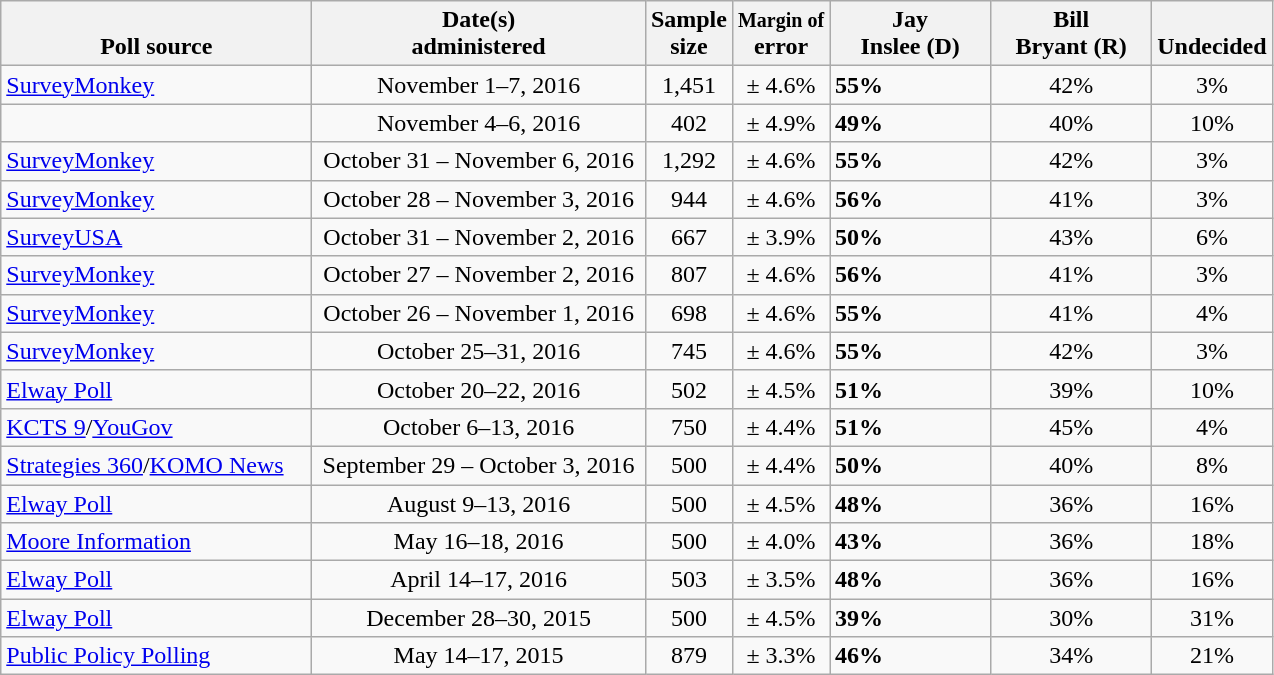<table class="wikitable">
<tr valign= bottom>
<th style="width:200px;">Poll source</th>
<th style="width:215px;">Date(s)<br>administered</th>
<th class=small>Sample<br>size</th>
<th><small>Margin of</small><br>error</th>
<th style="width:100px;">Jay<br>Inslee (D)</th>
<th style="width:100px;">Bill<br>Bryant (R)</th>
<th>Undecided</th>
</tr>
<tr>
<td><a href='#'>SurveyMonkey</a></td>
<td align=center>November 1–7, 2016</td>
<td align=center>1,451</td>
<td align=center>± 4.6%</td>
<td><strong>55%</strong></td>
<td align=center>42%</td>
<td align=center>3%</td>
</tr>
<tr>
<td></td>
<td align=center>November 4–6, 2016</td>
<td align=center>402</td>
<td align=center>± 4.9%</td>
<td><strong>49%</strong></td>
<td align=center>40%</td>
<td align=center>10%</td>
</tr>
<tr>
<td><a href='#'>SurveyMonkey</a></td>
<td align=center>October 31 – November 6, 2016</td>
<td align=center>1,292</td>
<td align=center>± 4.6%</td>
<td><strong>55%</strong></td>
<td align=center>42%</td>
<td align=center>3%</td>
</tr>
<tr>
<td><a href='#'>SurveyMonkey</a></td>
<td align=center>October 28 – November 3, 2016</td>
<td align=center>944</td>
<td align=center>± 4.6%</td>
<td><strong>56%</strong></td>
<td align=center>41%</td>
<td align=center>3%</td>
</tr>
<tr>
<td><a href='#'>SurveyUSA</a></td>
<td align=center>October 31 – November 2, 2016</td>
<td align=center>667</td>
<td align=center>± 3.9%</td>
<td><strong>50%</strong></td>
<td align=center>43%</td>
<td align=center>6%</td>
</tr>
<tr>
<td><a href='#'>SurveyMonkey</a></td>
<td align=center>October 27 – November 2, 2016</td>
<td align=center>807</td>
<td align=center>± 4.6%</td>
<td><strong>56%</strong></td>
<td align=center>41%</td>
<td align=center>3%</td>
</tr>
<tr>
<td><a href='#'>SurveyMonkey</a></td>
<td align=center>October 26 – November 1, 2016</td>
<td align=center>698</td>
<td align=center>± 4.6%</td>
<td><strong>55%</strong></td>
<td align=center>41%</td>
<td align=center>4%</td>
</tr>
<tr>
<td><a href='#'>SurveyMonkey</a></td>
<td align=center>October 25–31, 2016</td>
<td align=center>745</td>
<td align=center>± 4.6%</td>
<td><strong>55%</strong></td>
<td align=center>42%</td>
<td align=center>3%</td>
</tr>
<tr>
<td><a href='#'>Elway Poll</a></td>
<td align=center>October 20–22, 2016</td>
<td align=center>502</td>
<td align=center>± 4.5%</td>
<td><strong>51%</strong></td>
<td align=center>39%</td>
<td align=center>10%</td>
</tr>
<tr>
<td><a href='#'>KCTS 9</a>/<a href='#'>YouGov</a></td>
<td align=center>October 6–13, 2016</td>
<td align=center>750</td>
<td align=center>± 4.4%</td>
<td><strong>51%</strong></td>
<td align=center>45%</td>
<td align=center>4%</td>
</tr>
<tr>
<td><a href='#'>Strategies 360</a>/<a href='#'>KOMO News</a></td>
<td align=center>September 29 – October 3, 2016</td>
<td align=center>500</td>
<td align=center>± 4.4%</td>
<td><strong>50%</strong></td>
<td align=center>40%</td>
<td align=center>8%</td>
</tr>
<tr>
<td><a href='#'>Elway Poll</a></td>
<td align=center>August 9–13, 2016</td>
<td align=center>500</td>
<td align=center>± 4.5%</td>
<td><strong>48%</strong></td>
<td align=center>36%</td>
<td align=center>16%</td>
</tr>
<tr>
<td><a href='#'>Moore Information</a></td>
<td align=center>May 16–18, 2016</td>
<td align=center>500</td>
<td align=center>± 4.0%</td>
<td><strong>43%</strong></td>
<td align=center>36%</td>
<td align=center>18%</td>
</tr>
<tr>
<td><a href='#'>Elway Poll</a></td>
<td align=center>April 14–17, 2016</td>
<td align=center>503</td>
<td align=center>± 3.5%</td>
<td><strong>48%</strong></td>
<td align=center>36%</td>
<td align=center>16%</td>
</tr>
<tr>
<td><a href='#'>Elway Poll</a></td>
<td align=center>December 28–30, 2015</td>
<td align=center>500</td>
<td align=center>± 4.5%</td>
<td><strong>39%</strong></td>
<td align=center>30%</td>
<td align=center>31%</td>
</tr>
<tr>
<td><a href='#'>Public Policy Polling</a></td>
<td align=center>May 14–17, 2015</td>
<td align=center>879</td>
<td align=center>± 3.3%</td>
<td><strong>46%</strong></td>
<td align=center>34%</td>
<td align=center>21%</td>
</tr>
</table>
